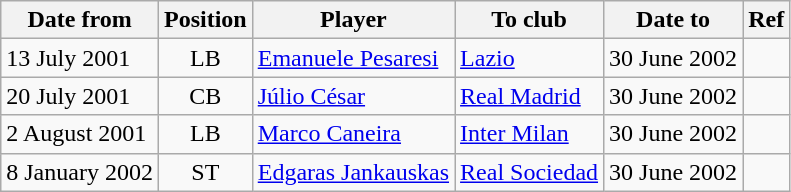<table class="wikitable sortable">
<tr>
<th>Date from</th>
<th>Position</th>
<th>Player</th>
<th>To club</th>
<th>Date to</th>
<th>Ref</th>
</tr>
<tr>
<td>13 July 2001</td>
<td style="text-align:center;">LB</td>
<td style="text-align:left;"><a href='#'>Emanuele Pesaresi</a></td>
<td style="text-align:left;"><a href='#'>Lazio</a></td>
<td>30 June 2002</td>
<td></td>
</tr>
<tr>
<td>20 July 2001</td>
<td style="text-align:center;">CB</td>
<td style="text-align:left;"><a href='#'>Júlio César</a></td>
<td style="text-align:left;"><a href='#'>Real Madrid</a></td>
<td>30 June 2002</td>
<td></td>
</tr>
<tr>
<td>2 August 2001</td>
<td style="text-align:center;">LB</td>
<td style="text-align:left;"><a href='#'>Marco Caneira</a></td>
<td style="text-align:left;"><a href='#'>Inter Milan</a></td>
<td>30 June 2002</td>
<td></td>
</tr>
<tr>
<td>8 January 2002</td>
<td style="text-align:center;">ST</td>
<td style="text-align:left;"><a href='#'>Edgaras Jankauskas</a></td>
<td style="text-align:left;"><a href='#'>Real Sociedad</a></td>
<td>30 June 2002</td>
<td></td>
</tr>
</table>
